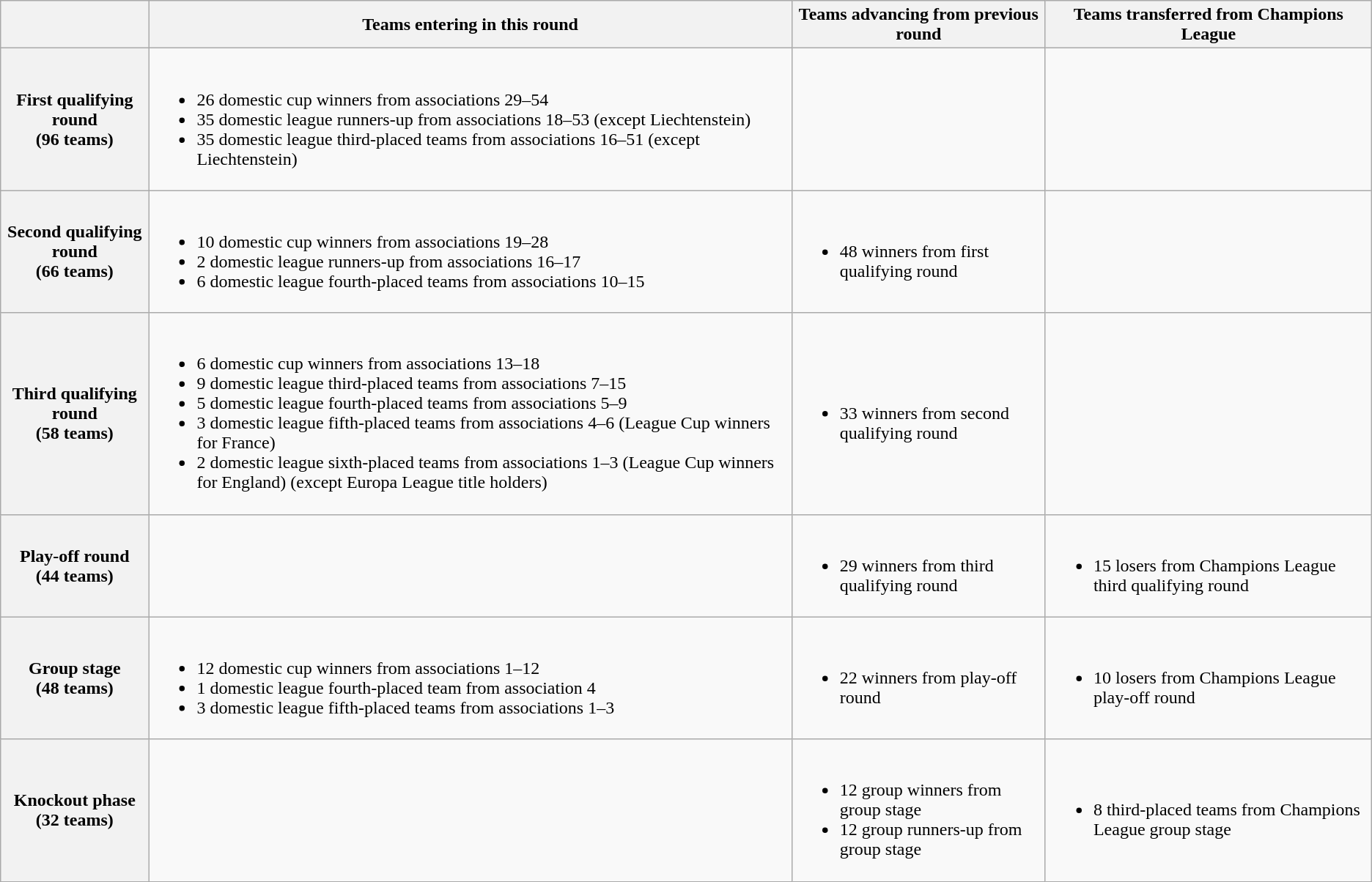<table class="wikitable">
<tr>
<th></th>
<th>Teams entering in this round</th>
<th>Teams advancing from previous round</th>
<th>Teams transferred from Champions League</th>
</tr>
<tr>
<th>First qualifying round<br>(96 teams)</th>
<td><br><ul><li>26 domestic cup winners from associations 29–54</li><li>35 domestic league runners-up from associations 18–53 (except Liechtenstein)</li><li>35 domestic league third-placed teams from associations 16–51 (except Liechtenstein)</li></ul></td>
<td></td>
<td></td>
</tr>
<tr>
<th>Second qualifying round<br>(66 teams)</th>
<td><br><ul><li>10 domestic cup winners from associations 19–28</li><li>2 domestic league runners-up from associations 16–17</li><li>6 domestic league fourth-placed teams from associations 10–15</li></ul></td>
<td><br><ul><li>48 winners from first qualifying round</li></ul></td>
<td></td>
</tr>
<tr>
<th>Third qualifying round<br>(58 teams)</th>
<td><br><ul><li>6 domestic cup winners from associations 13–18</li><li>9 domestic league third-placed teams from associations 7–15</li><li>5 domestic league fourth-placed teams from associations 5–9</li><li>3 domestic league fifth-placed teams from associations 4–6 (League Cup winners for France)</li><li>2 domestic league sixth-placed teams from associations 1–3 (League Cup winners for England) (except Europa League title holders)</li></ul></td>
<td><br><ul><li>33 winners from second qualifying round</li></ul></td>
<td></td>
</tr>
<tr>
<th>Play-off round<br>(44 teams)</th>
<td></td>
<td><br><ul><li>29 winners from third qualifying round</li></ul></td>
<td><br><ul><li>15 losers from Champions League third qualifying round</li></ul></td>
</tr>
<tr>
<th>Group stage<br>(48 teams)</th>
<td><br><ul><li>12 domestic cup winners from associations 1–12</li><li>1 domestic league fourth-placed team from association 4</li><li>3 domestic league fifth-placed teams from associations 1–3</li></ul></td>
<td><br><ul><li>22 winners from play-off round</li></ul></td>
<td><br><ul><li>10 losers from Champions League play-off round</li></ul></td>
</tr>
<tr>
<th>Knockout phase<br>(32 teams)</th>
<td></td>
<td><br><ul><li>12 group winners from group stage</li><li>12 group runners-up from group stage</li></ul></td>
<td><br><ul><li>8 third-placed teams from Champions League group stage</li></ul></td>
</tr>
</table>
